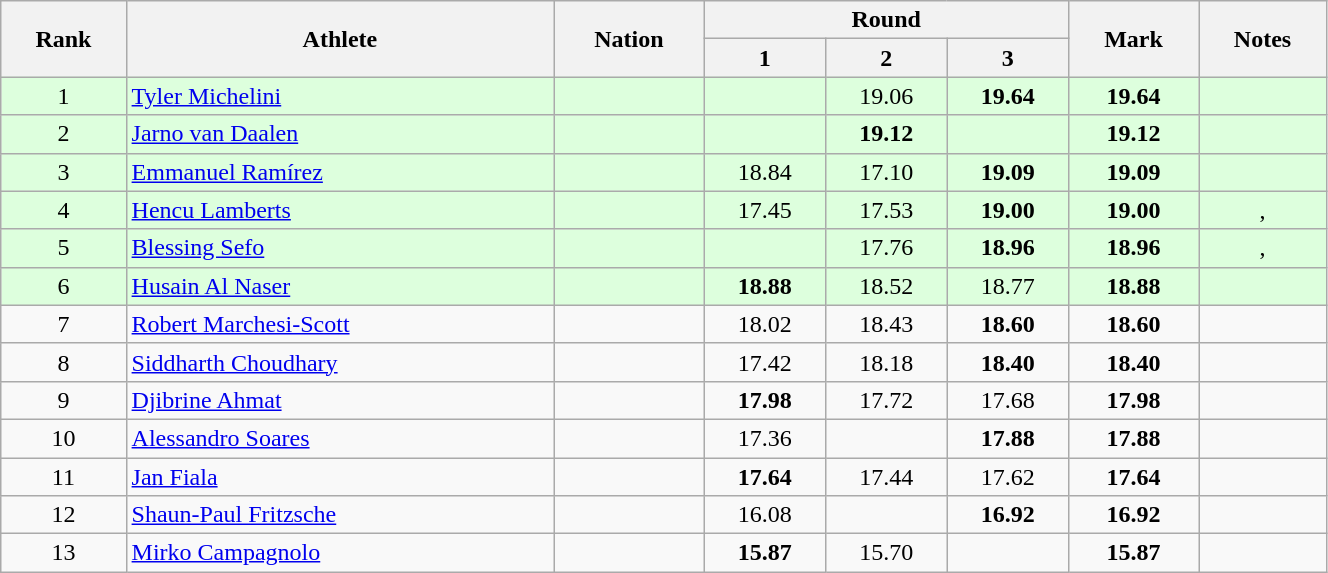<table class="wikitable sortable" style="text-align:center;width: 70%;">
<tr>
<th rowspan=2>Rank</th>
<th rowspan=2>Athlete</th>
<th rowspan=2>Nation</th>
<th colspan=3>Round</th>
<th rowspan=2>Mark</th>
<th rowspan=2>Notes</th>
</tr>
<tr>
<th>1</th>
<th>2</th>
<th>3</th>
</tr>
<tr bgcolor=ddffdd>
<td>1</td>
<td align=left><a href='#'>Tyler Michelini</a></td>
<td align=left></td>
<td></td>
<td>19.06</td>
<td><strong>19.64</strong></td>
<td><strong>19.64</strong></td>
<td></td>
</tr>
<tr bgcolor=ddffdd>
<td>2</td>
<td align=left><a href='#'>Jarno van Daalen</a></td>
<td align=left></td>
<td></td>
<td><strong>19.12</strong></td>
<td></td>
<td><strong>19.12</strong></td>
<td></td>
</tr>
<tr bgcolor=ddffdd>
<td>3</td>
<td align=left><a href='#'>Emmanuel Ramírez</a></td>
<td align=left></td>
<td>18.84</td>
<td>17.10</td>
<td><strong>19.09</strong></td>
<td><strong>19.09</strong></td>
<td></td>
</tr>
<tr bgcolor=ddffdd>
<td>4</td>
<td align=left><a href='#'>Hencu Lamberts</a></td>
<td align=left></td>
<td>17.45</td>
<td>17.53</td>
<td><strong>19.00</strong></td>
<td><strong>19.00</strong></td>
<td>, </td>
</tr>
<tr bgcolor=ddffdd>
<td>5</td>
<td align=left><a href='#'>Blessing Sefo</a></td>
<td align=left></td>
<td></td>
<td>17.76</td>
<td><strong>18.96</strong></td>
<td><strong>18.96</strong></td>
<td>, </td>
</tr>
<tr bgcolor=ddffdd>
<td>6</td>
<td align=left><a href='#'>Husain Al Naser</a></td>
<td align=left></td>
<td><strong>18.88</strong></td>
<td>18.52</td>
<td>18.77</td>
<td><strong>18.88</strong></td>
<td></td>
</tr>
<tr>
<td>7</td>
<td align=left><a href='#'>Robert Marchesi-Scott</a></td>
<td align=left></td>
<td>18.02</td>
<td>18.43</td>
<td><strong>18.60</strong></td>
<td><strong>18.60</strong></td>
<td></td>
</tr>
<tr>
<td>8</td>
<td align=left><a href='#'>Siddharth Choudhary</a></td>
<td align=left></td>
<td>17.42</td>
<td>18.18</td>
<td><strong>18.40</strong></td>
<td><strong>18.40</strong></td>
<td></td>
</tr>
<tr>
<td>9</td>
<td align=left><a href='#'>Djibrine Ahmat</a></td>
<td align=left></td>
<td><strong>17.98</strong></td>
<td>17.72</td>
<td>17.68</td>
<td><strong>17.98</strong></td>
<td></td>
</tr>
<tr>
<td>10</td>
<td align=left><a href='#'>Alessandro Soares</a></td>
<td align=left></td>
<td>17.36</td>
<td></td>
<td><strong>17.88</strong></td>
<td><strong>17.88</strong></td>
<td></td>
</tr>
<tr>
<td>11</td>
<td align=left><a href='#'>Jan Fiala</a></td>
<td align=left></td>
<td><strong>17.64</strong></td>
<td>17.44</td>
<td>17.62</td>
<td><strong>17.64</strong></td>
<td></td>
</tr>
<tr>
<td>12</td>
<td align=left><a href='#'>Shaun-Paul Fritzsche</a></td>
<td align=left></td>
<td>16.08</td>
<td></td>
<td><strong>16.92</strong></td>
<td><strong>16.92</strong></td>
<td></td>
</tr>
<tr>
<td>13</td>
<td align=left><a href='#'>Mirko Campagnolo</a></td>
<td align=left></td>
<td><strong>15.87</strong></td>
<td>15.70</td>
<td></td>
<td><strong>15.87</strong></td>
<td></td>
</tr>
</table>
